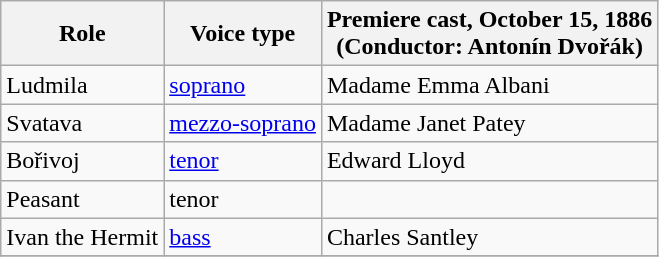<table class="wikitable">
<tr>
<th>Role</th>
<th>Voice type</th>
<th>Premiere cast, October 15, 1886<br>(Conductor: Antonín Dvořák)</th>
</tr>
<tr>
<td>Ludmila</td>
<td><a href='#'>soprano</a></td>
<td>Madame Emma Albani</td>
</tr>
<tr>
<td>Svatava</td>
<td><a href='#'>mezzo-soprano</a></td>
<td>Madame Janet Patey</td>
</tr>
<tr>
<td>Bořivoj</td>
<td><a href='#'>tenor</a></td>
<td>Edward Lloyd</td>
</tr>
<tr>
<td>Peasant</td>
<td>tenor</td>
<td></td>
</tr>
<tr>
<td>Ivan the Hermit</td>
<td><a href='#'>bass</a></td>
<td>Charles Santley</td>
</tr>
<tr>
</tr>
</table>
